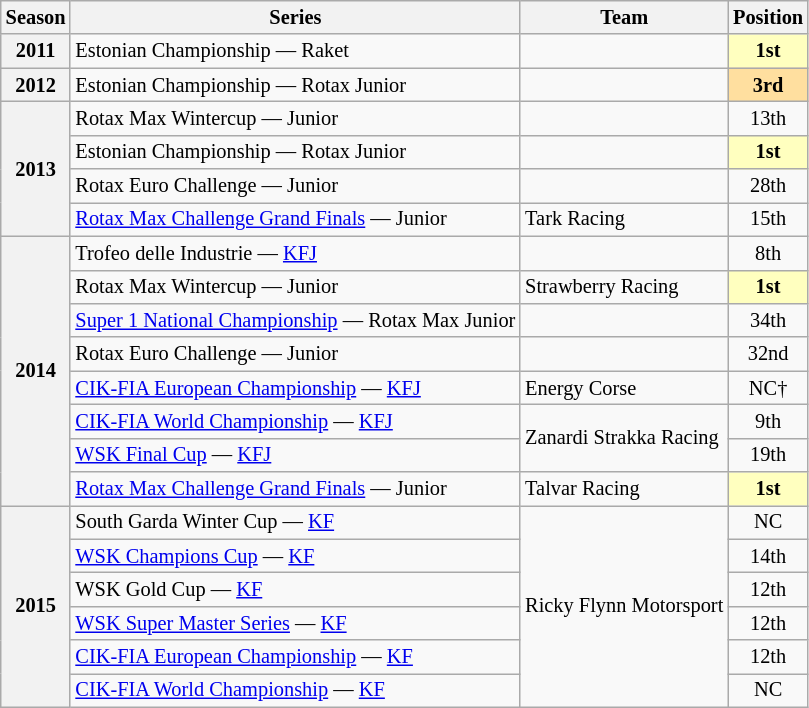<table class="wikitable" style="font-size: 85%; text-align:center">
<tr>
<th>Season</th>
<th>Series</th>
<th>Team</th>
<th>Position</th>
</tr>
<tr>
<th>2011</th>
<td align="left">Estonian Championship — Raket</td>
<td align="left"></td>
<td style="background:#FFFFBF;"><strong>1st</strong></td>
</tr>
<tr>
<th>2012</th>
<td align="left">Estonian Championship — Rotax Junior</td>
<td align="left"></td>
<td style="background:#FFDF9F;"><strong>3rd</strong></td>
</tr>
<tr>
<th rowspan="4">2013</th>
<td align="left">Rotax Max Wintercup — Junior</td>
<td align="left"></td>
<td>13th</td>
</tr>
<tr>
<td align="left">Estonian Championship — Rotax Junior</td>
<td align="left"></td>
<td style="background:#FFFFBF;"><strong>1st</strong></td>
</tr>
<tr>
<td align="left">Rotax Euro Challenge — Junior</td>
<td align="left"></td>
<td>28th</td>
</tr>
<tr>
<td align="left"><a href='#'>Rotax Max Challenge Grand Finals</a> — Junior</td>
<td align="left">Tark Racing</td>
<td>15th</td>
</tr>
<tr>
<th rowspan="8">2014</th>
<td align="left">Trofeo delle Industrie — <a href='#'>KFJ</a></td>
<td align="left"></td>
<td>8th</td>
</tr>
<tr>
<td align="left">Rotax Max Wintercup — Junior</td>
<td align="left">Strawberry Racing</td>
<td style="background:#FFFFBF;"><strong>1st</strong></td>
</tr>
<tr>
<td align="left"><a href='#'>Super 1 National Championship</a> — Rotax Max Junior</td>
<td align="left"></td>
<td>34th</td>
</tr>
<tr>
<td align="left">Rotax Euro Challenge — Junior</td>
<td align="left"></td>
<td>32nd</td>
</tr>
<tr>
<td align="left"><a href='#'>CIK-FIA European Championship</a> — <a href='#'>KFJ</a></td>
<td align="left">Energy Corse</td>
<td>NC†</td>
</tr>
<tr>
<td align="left"><a href='#'>CIK-FIA World Championship</a> — <a href='#'>KFJ</a></td>
<td rowspan="2" align="left">Zanardi Strakka Racing</td>
<td>9th</td>
</tr>
<tr>
<td align="left"><a href='#'>WSK Final Cup</a> — <a href='#'>KFJ</a></td>
<td>19th</td>
</tr>
<tr>
<td align="left"><a href='#'>Rotax Max Challenge Grand Finals</a> — Junior</td>
<td align="left">Talvar Racing</td>
<td style="background:#FFFFBF;"><strong>1st</strong></td>
</tr>
<tr>
<th rowspan="6">2015</th>
<td align="left">South Garda Winter Cup — <a href='#'>KF</a></td>
<td rowspan="6"  align="left">Ricky Flynn Motorsport</td>
<td>NC</td>
</tr>
<tr>
<td align="left"><a href='#'>WSK Champions Cup</a> — <a href='#'>KF</a></td>
<td>14th</td>
</tr>
<tr>
<td align="left">WSK Gold Cup — <a href='#'>KF</a></td>
<td>12th</td>
</tr>
<tr>
<td align="left"><a href='#'>WSK Super Master Series</a> — <a href='#'>KF</a></td>
<td>12th</td>
</tr>
<tr>
<td align="left"><a href='#'>CIK-FIA European Championship</a> — <a href='#'>KF</a></td>
<td>12th</td>
</tr>
<tr>
<td align="left"><a href='#'>CIK-FIA World Championship</a> — <a href='#'>KF</a></td>
<td>NC</td>
</tr>
</table>
